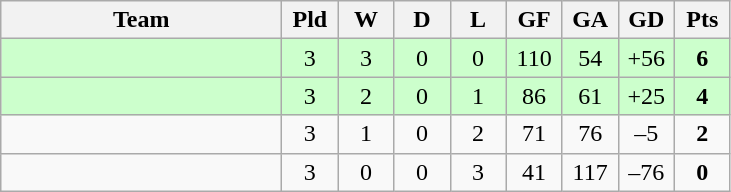<table class="wikitable" style="text-align: center;">
<tr>
<th width="180">Team</th>
<th width="30">Pld</th>
<th width="30">W</th>
<th width="30">D</th>
<th width="30">L</th>
<th width="30">GF</th>
<th width="30">GA</th>
<th width="30">GD</th>
<th width="30">Pts</th>
</tr>
<tr bgcolor=#CCFFCC>
<td align="left"></td>
<td>3</td>
<td>3</td>
<td>0</td>
<td>0</td>
<td>110</td>
<td>54</td>
<td>+56</td>
<td><strong>6</strong></td>
</tr>
<tr bgcolor=#CCFFCC>
<td align="left"></td>
<td>3</td>
<td>2</td>
<td>0</td>
<td>1</td>
<td>86</td>
<td>61</td>
<td>+25</td>
<td><strong>4</strong></td>
</tr>
<tr>
<td align="left"></td>
<td>3</td>
<td>1</td>
<td>0</td>
<td>2</td>
<td>71</td>
<td>76</td>
<td>–5</td>
<td><strong>2</strong></td>
</tr>
<tr>
<td align="left"></td>
<td>3</td>
<td>0</td>
<td>0</td>
<td>3</td>
<td>41</td>
<td>117</td>
<td>–76</td>
<td><strong>0</strong></td>
</tr>
</table>
